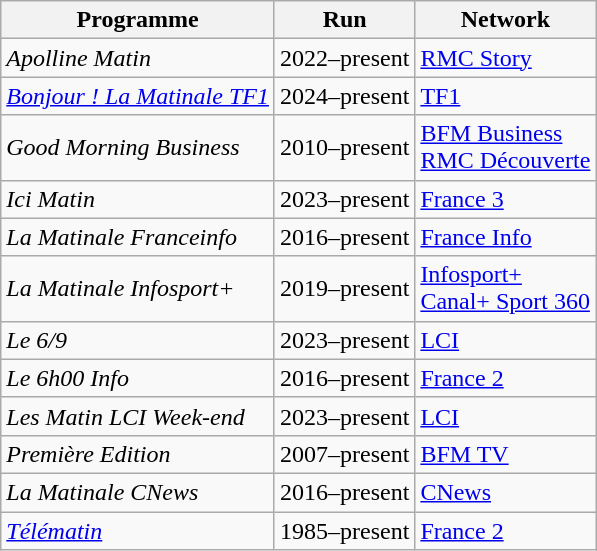<table class="wikitable">
<tr>
<th>Programme</th>
<th>Run</th>
<th>Network</th>
</tr>
<tr>
<td><em>Apolline Matin</em></td>
<td>2022–present</td>
<td><a href='#'>RMC Story</a></td>
</tr>
<tr>
<td><em><a href='#'>Bonjour ! La Matinale TF1</a></em></td>
<td>2024–present</td>
<td><a href='#'>TF1</a></td>
</tr>
<tr>
<td><em>Good Morning Business</em></td>
<td>2010–present</td>
<td><a href='#'>BFM Business</a><br><a href='#'>RMC Découverte</a></td>
</tr>
<tr>
<td><em>Ici Matin</em></td>
<td>2023–present</td>
<td><a href='#'>France 3</a></td>
</tr>
<tr>
<td><em>La Matinale Franceinfo</em></td>
<td>2016–present</td>
<td><a href='#'>France Info</a></td>
</tr>
<tr>
<td><em>La Matinale Infosport+</em></td>
<td>2019–present</td>
<td><a href='#'>Infosport+</a><br><a href='#'>Canal+ Sport 360</a></td>
</tr>
<tr>
<td><em>Le 6/9</em></td>
<td>2023–present</td>
<td><a href='#'>LCI</a></td>
</tr>
<tr>
<td><em>Le 6h00 Info</em></td>
<td>2016–present</td>
<td><a href='#'>France 2</a></td>
</tr>
<tr>
<td><em>Les Matin LCI Week-end</em></td>
<td>2023–present</td>
<td><a href='#'>LCI</a></td>
</tr>
<tr>
<td><em>Première Edition</em></td>
<td>2007–present</td>
<td><a href='#'>BFM TV</a></td>
</tr>
<tr>
<td><em>La Matinale CNews</em></td>
<td>2016–present</td>
<td><a href='#'>CNews</a></td>
</tr>
<tr>
<td><em><a href='#'>Télématin</a></em></td>
<td>1985–present</td>
<td><a href='#'>France 2</a></td>
</tr>
</table>
